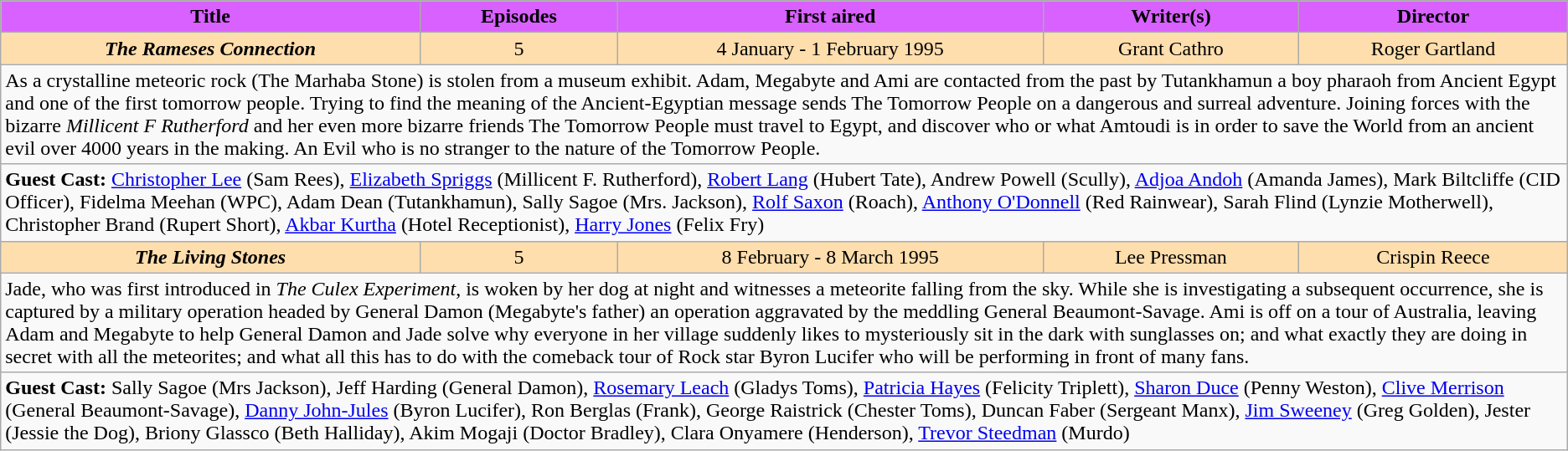<table class="wikitable">
<tr>
<th style="background-color:#D861FF;">Title</th>
<th style="background-color:#D861FF;">Episodes</th>
<th style="background-color:#D861FF;">First aired</th>
<th style="background-color:#D861FF;">Writer(s)</th>
<th style="background-color:#D861FF;">Director</th>
</tr>
<tr align="center">
<td style="background:#FFDEAD;"><strong><em>The Rameses Connection</em></strong></td>
<td style="background:#FFDEAD;">5</td>
<td style="background:#FFDEAD;">4 January - 1 February 1995</td>
<td style="background:#FFDEAD;">Grant Cathro</td>
<td style="background:#FFDEAD;">Roger Gartland</td>
</tr>
<tr align="left">
<td colspan="5">As a crystalline meteoric rock (The Marhaba Stone) is stolen from a museum exhibit. Adam, Megabyte and Ami are contacted from the past by Tutankhamun a boy pharaoh from Ancient Egypt and one of the first tomorrow people. Trying to find the meaning of the Ancient-Egyptian message sends The Tomorrow People on a dangerous and surreal adventure. Joining forces with the bizarre <em>Millicent F Rutherford</em> and her even more bizarre friends The Tomorrow People must travel to Egypt, and discover who or what Amtoudi is in order to save the World from an ancient evil over 4000 years in the making. An Evil who is no stranger to the nature of the Tomorrow People.</td>
</tr>
<tr align="left">
<td colspan="5"><strong>Guest Cast:</strong> <a href='#'>Christopher Lee</a> (Sam Rees), <a href='#'>Elizabeth Spriggs</a> (Millicent F. Rutherford), <a href='#'>Robert Lang</a> (Hubert Tate), Andrew Powell (Scully), <a href='#'>Adjoa Andoh</a> (Amanda James), Mark Biltcliffe (CID Officer), Fidelma Meehan (WPC), Adam Dean (Tutankhamun), Sally Sagoe (Mrs. Jackson), <a href='#'>Rolf Saxon</a> (Roach), <a href='#'>Anthony O'Donnell</a> (Red Rainwear), Sarah Flind (Lynzie Motherwell), Christopher Brand (Rupert Short), <a href='#'>Akbar Kurtha</a> (Hotel Receptionist), <a href='#'>Harry Jones</a> (Felix Fry)</td>
</tr>
<tr align="center">
<td style="background:#FFDEAD;"><strong><em>The Living Stones</em></strong></td>
<td style="background:#FFDEAD;">5</td>
<td style="background:#FFDEAD;">8 February - 8 March 1995</td>
<td style="background:#FFDEAD;">Lee Pressman</td>
<td style="background:#FFDEAD;">Crispin Reece</td>
</tr>
<tr align="left">
<td colspan="5">Jade, who was first introduced in <em>The Culex Experiment</em>, is woken by her dog at night and witnesses a meteorite falling from the sky. While she is investigating a subsequent occurrence, she is captured by a military operation headed by General Damon (Megabyte's father) an operation aggravated by the meddling General Beaumont-Savage. Ami is off on a tour of Australia, leaving Adam and Megabyte to help General Damon and Jade solve why everyone in her village suddenly likes to mysteriously sit in the dark with sunglasses on; and what exactly they are doing in secret with all the meteorites; and what all this has to do with the comeback tour of Rock star Byron Lucifer who will be performing in front of many fans.</td>
</tr>
<tr align="left">
<td colspan="5"><strong>Guest Cast:</strong> Sally Sagoe (Mrs Jackson), Jeff Harding (General Damon), <a href='#'>Rosemary Leach</a> (Gladys Toms), <a href='#'>Patricia Hayes</a> (Felicity Triplett), <a href='#'>Sharon Duce</a> (Penny Weston), <a href='#'>Clive Merrison</a> (General Beaumont-Savage), <a href='#'>Danny John-Jules</a> (Byron Lucifer), Ron Berglas (Frank), George Raistrick (Chester Toms), Duncan Faber (Sergeant Manx), <a href='#'>Jim Sweeney</a> (Greg Golden), Jester (Jessie the Dog), Briony Glassco (Beth Halliday), Akim Mogaji (Doctor Bradley), Clara Onyamere (Henderson), <a href='#'>Trevor Steedman</a> (Murdo)</td>
</tr>
</table>
